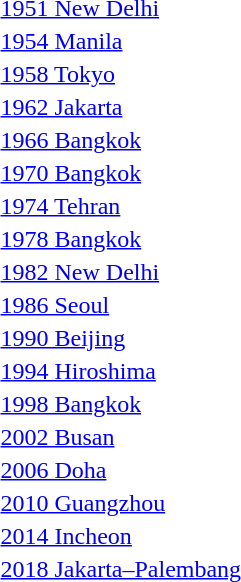<table>
<tr>
<td><a href='#'>1951 New Delhi</a></td>
<td></td>
<td></td>
<td></td>
</tr>
<tr>
<td><a href='#'>1954 Manila</a></td>
<td></td>
<td></td>
<td></td>
</tr>
<tr>
<td><a href='#'>1958 Tokyo</a></td>
<td></td>
<td></td>
<td></td>
</tr>
<tr>
<td><a href='#'>1962 Jakarta</a></td>
<td></td>
<td></td>
<td></td>
</tr>
<tr>
<td><a href='#'>1966 Bangkok</a></td>
<td></td>
<td></td>
<td></td>
</tr>
<tr>
<td><a href='#'>1970 Bangkok</a></td>
<td></td>
<td></td>
<td></td>
</tr>
<tr>
<td><a href='#'>1974 Tehran</a></td>
<td></td>
<td></td>
<td></td>
</tr>
<tr>
<td><a href='#'>1978 Bangkok</a></td>
<td></td>
<td></td>
<td></td>
</tr>
<tr>
<td><a href='#'>1982 New Delhi</a></td>
<td></td>
<td></td>
<td></td>
</tr>
<tr>
<td><a href='#'>1986 Seoul</a></td>
<td></td>
<td></td>
<td></td>
</tr>
<tr>
<td><a href='#'>1990 Beijing</a></td>
<td></td>
<td></td>
<td></td>
</tr>
<tr>
<td><a href='#'>1994 Hiroshima</a></td>
<td></td>
<td></td>
<td></td>
</tr>
<tr>
<td><a href='#'>1998 Bangkok</a></td>
<td></td>
<td></td>
<td></td>
</tr>
<tr>
<td><a href='#'>2002 Busan</a></td>
<td></td>
<td></td>
<td></td>
</tr>
<tr>
<td><a href='#'>2006 Doha</a></td>
<td></td>
<td></td>
<td></td>
</tr>
<tr>
<td><a href='#'>2010 Guangzhou</a></td>
<td></td>
<td></td>
<td></td>
</tr>
<tr>
<td><a href='#'>2014 Incheon</a></td>
<td></td>
<td></td>
<td></td>
</tr>
<tr>
<td><a href='#'>2018 Jakarta–Palembang</a></td>
<td></td>
<td></td>
<td></td>
</tr>
</table>
